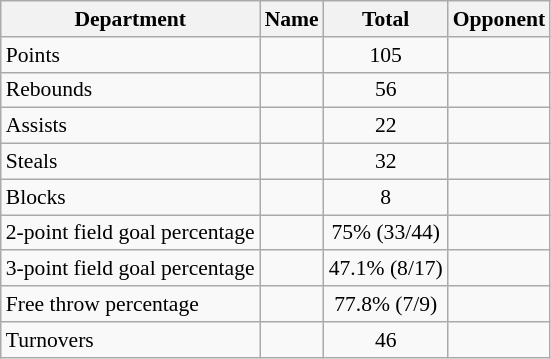<table class=wikitable style="font-size:90%;">
<tr>
<th>Department</th>
<th>Name</th>
<th>Total</th>
<th>Opponent</th>
</tr>
<tr>
<td>Points</td>
<td></td>
<td align=center>105</td>
<td></td>
</tr>
<tr>
<td>Rebounds</td>
<td></td>
<td align=center>56</td>
<td></td>
</tr>
<tr>
<td>Assists</td>
<td></td>
<td align=center>22</td>
<td></td>
</tr>
<tr>
<td>Steals</td>
<td></td>
<td align=center>32</td>
<td></td>
</tr>
<tr>
<td>Blocks</td>
<td></td>
<td align=center>8</td>
<td></td>
</tr>
<tr>
<td>2-point field goal percentage</td>
<td></td>
<td align=center>75% (33/44)</td>
<td></td>
</tr>
<tr>
<td>3-point field goal percentage</td>
<td></td>
<td align=center>47.1% (8/17)</td>
<td></td>
</tr>
<tr>
<td>Free throw percentage</td>
<td><br></td>
<td align=center>77.8% (7/9)</td>
<td><br></td>
</tr>
<tr>
<td>Turnovers</td>
<td></td>
<td align=center>46</td>
<td></td>
</tr>
</table>
